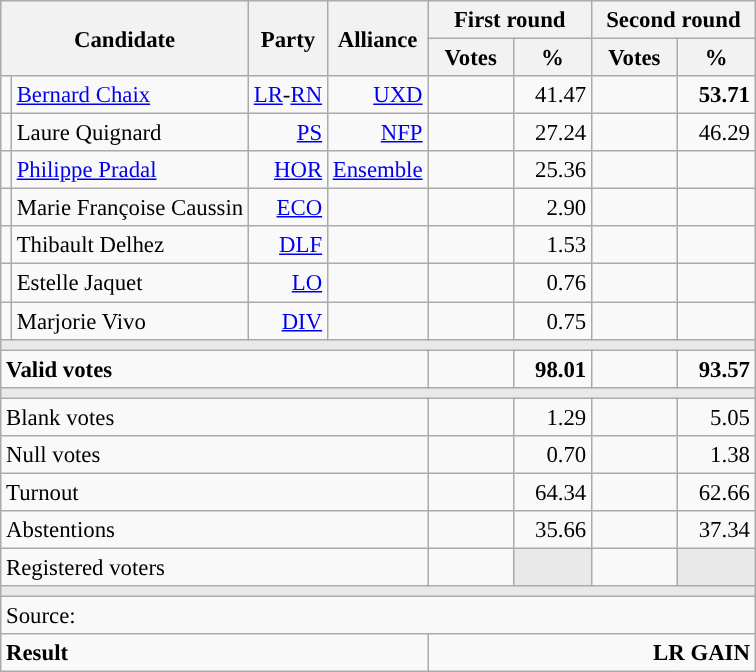<table class="wikitable" style="text-align:right;font-size:95%;">
<tr>
<th colspan="2" rowspan="2">Candidate</th>
<th colspan="1" rowspan="2">Party</th>
<th colspan="1" rowspan="2">Alliance</th>
<th colspan="2">First round</th>
<th colspan="2">Second round</th>
</tr>
<tr>
<th style="width:50px;">Votes</th>
<th style="width:45px;">%</th>
<th style="width:50px;">Votes</th>
<th style="width:45px;">%</th>
</tr>
<tr>
<td style="color:inherit;background:"></td>
<td style="text-align:left;"><a href='#'>Bernard Chaix</a></td>
<td><a href='#'>LR</a>-<a href='#'>RN</a></td>
<td><a href='#'>UXD</a></td>
<td></td>
<td>41.47</td>
<td><strong></strong></td>
<td><strong>53.71</strong></td>
</tr>
<tr>
<td style="color:inherit;background:"></td>
<td style="text-align:left;">Laure Quignard</td>
<td><a href='#'>PS</a></td>
<td><a href='#'>NFP</a></td>
<td></td>
<td>27.24</td>
<td></td>
<td>46.29</td>
</tr>
<tr>
<td style="color:inherit;background:"></td>
<td style="text-align:left;"><a href='#'>Philippe Pradal</a></td>
<td><a href='#'>HOR</a></td>
<td><a href='#'>Ensemble</a></td>
<td></td>
<td>25.36</td>
<td></td>
<td></td>
</tr>
<tr>
<td style="color:inherit;background:"></td>
<td style="text-align:left;">Marie Françoise Caussin</td>
<td><a href='#'>ECO</a></td>
<td></td>
<td></td>
<td>2.90</td>
<td></td>
<td></td>
</tr>
<tr>
<td style="color:inherit;background:"></td>
<td style="text-align:left;">Thibault Delhez</td>
<td><a href='#'>DLF</a></td>
<td></td>
<td></td>
<td>1.53</td>
<td></td>
<td></td>
</tr>
<tr>
<td style="color:inherit;background:"></td>
<td style="text-align:left;">Estelle Jaquet</td>
<td><a href='#'>LO</a></td>
<td></td>
<td></td>
<td>0.76</td>
<td></td>
<td></td>
</tr>
<tr>
<td style="color:inherit;background:"></td>
<td style="text-align:left;">Marjorie Vivo</td>
<td><a href='#'>DIV</a></td>
<td></td>
<td></td>
<td>0.75</td>
<td></td>
<td></td>
</tr>
<tr>
<td colspan="8" style="background:#E9E9E9;"></td>
</tr>
<tr style="font-weight:bold;">
<td colspan="4" style="text-align:left;">Valid votes</td>
<td></td>
<td>98.01</td>
<td></td>
<td>93.57</td>
</tr>
<tr>
<td colspan="8" style="background:#E9E9E9;"></td>
</tr>
<tr>
<td colspan="4" style="text-align:left;">Blank votes</td>
<td></td>
<td>1.29</td>
<td></td>
<td>5.05</td>
</tr>
<tr>
<td colspan="4" style="text-align:left;">Null votes</td>
<td></td>
<td>0.70</td>
<td></td>
<td>1.38</td>
</tr>
<tr>
<td colspan="4" style="text-align:left;">Turnout</td>
<td></td>
<td>64.34</td>
<td></td>
<td>62.66</td>
</tr>
<tr>
<td colspan="4" style="text-align:left;">Abstentions</td>
<td></td>
<td>35.66</td>
<td></td>
<td>37.34</td>
</tr>
<tr>
<td colspan="4" style="text-align:left;">Registered voters</td>
<td></td>
<td style="background:#E9E9E9;"></td>
<td></td>
<td style="background:#E9E9E9;"></td>
</tr>
<tr>
<td colspan="8" style="background:#E9E9E9;"></td>
</tr>
<tr>
<td colspan="8" style="text-align:left;">Source: </td>
</tr>
<tr style="font-weight:bold">
<td colspan="4" style="text-align:left;">Result</td>
<td colspan="4" style="background-color:">LR GAIN</td>
</tr>
</table>
